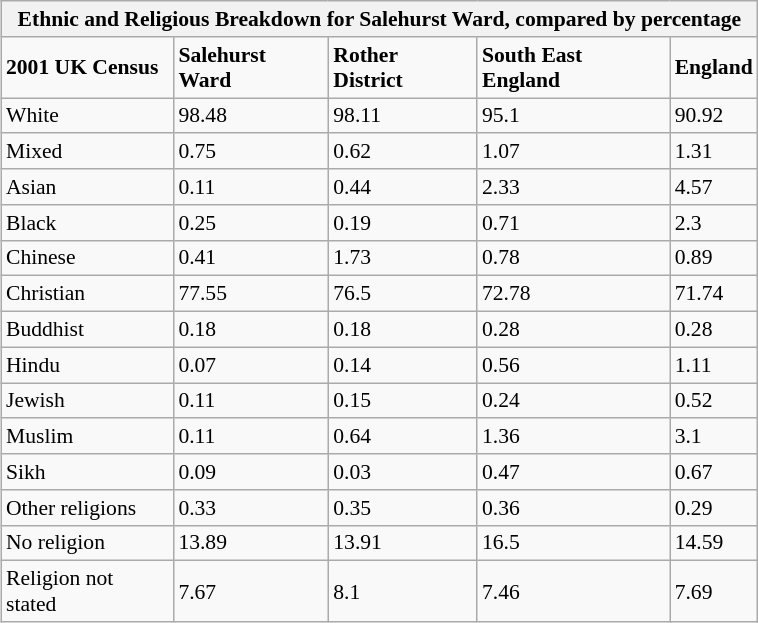<table class="wikitable" id="toc" style="float: centre; margin-left: 2em; width: 40%; font-size: 90%;" cellspacing="3">
<tr>
<th colspan="5"><strong>Ethnic and Religious Breakdown for Salehurst Ward, compared by percentage</strong></th>
</tr>
<tr>
<td><strong>2001 UK Census</strong></td>
<td><strong>Salehurst Ward</strong></td>
<td><strong>Rother District</strong></td>
<td><strong>South East England</strong></td>
<td><strong>England</strong></td>
</tr>
<tr>
<td>White</td>
<td>98.48</td>
<td>98.11</td>
<td>95.1</td>
<td>90.92</td>
</tr>
<tr>
<td>Mixed</td>
<td>0.75</td>
<td>0.62</td>
<td>1.07</td>
<td>1.31</td>
</tr>
<tr>
<td>Asian</td>
<td>0.11</td>
<td>0.44</td>
<td>2.33</td>
<td>4.57</td>
</tr>
<tr>
<td>Black</td>
<td>0.25</td>
<td>0.19</td>
<td>0.71</td>
<td>2.3</td>
</tr>
<tr>
<td>Chinese</td>
<td>0.41</td>
<td>1.73</td>
<td>0.78</td>
<td>0.89</td>
</tr>
<tr>
<td>Christian</td>
<td>77.55</td>
<td>76.5</td>
<td>72.78</td>
<td>71.74</td>
</tr>
<tr>
<td>Buddhist</td>
<td>0.18</td>
<td>0.18</td>
<td>0.28</td>
<td>0.28</td>
</tr>
<tr>
<td>Hindu</td>
<td>0.07</td>
<td>0.14</td>
<td>0.56</td>
<td>1.11</td>
</tr>
<tr>
<td>Jewish</td>
<td>0.11</td>
<td>0.15</td>
<td>0.24</td>
<td>0.52</td>
</tr>
<tr>
<td>Muslim</td>
<td>0.11</td>
<td>0.64</td>
<td>1.36</td>
<td>3.1</td>
</tr>
<tr>
<td>Sikh</td>
<td>0.09</td>
<td>0.03</td>
<td>0.47</td>
<td>0.67</td>
</tr>
<tr>
<td>Other religions</td>
<td>0.33</td>
<td>0.35</td>
<td>0.36</td>
<td>0.29</td>
</tr>
<tr>
<td>No religion</td>
<td>13.89</td>
<td>13.91</td>
<td>16.5</td>
<td>14.59</td>
</tr>
<tr>
<td>Religion not stated</td>
<td>7.67</td>
<td>8.1</td>
<td>7.46</td>
<td>7.69</td>
</tr>
</table>
